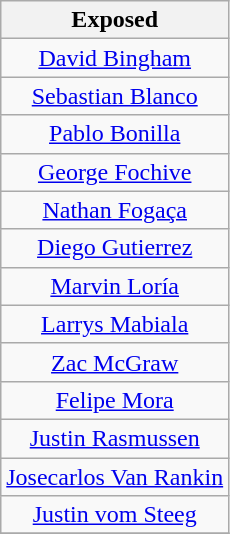<table class="wikitable" style="text-align:center">
<tr>
<th>Exposed</th>
</tr>
<tr>
<td><a href='#'>David Bingham</a></td>
</tr>
<tr>
<td><a href='#'>Sebastian Blanco</a></td>
</tr>
<tr>
<td><a href='#'>Pablo Bonilla</a></td>
</tr>
<tr>
<td><a href='#'>George Fochive</a></td>
</tr>
<tr>
<td><a href='#'>Nathan Fogaça</a></td>
</tr>
<tr>
<td><a href='#'>Diego Gutierrez</a></td>
</tr>
<tr>
<td><a href='#'>Marvin Loría</a></td>
</tr>
<tr>
<td><a href='#'>Larrys Mabiala</a></td>
</tr>
<tr>
<td><a href='#'>Zac McGraw</a></td>
</tr>
<tr>
<td><a href='#'>Felipe Mora</a></td>
</tr>
<tr>
<td><a href='#'>Justin Rasmussen</a></td>
</tr>
<tr>
<td><a href='#'>Josecarlos Van Rankin</a></td>
</tr>
<tr>
<td><a href='#'>Justin vom Steeg</a></td>
</tr>
<tr>
</tr>
</table>
